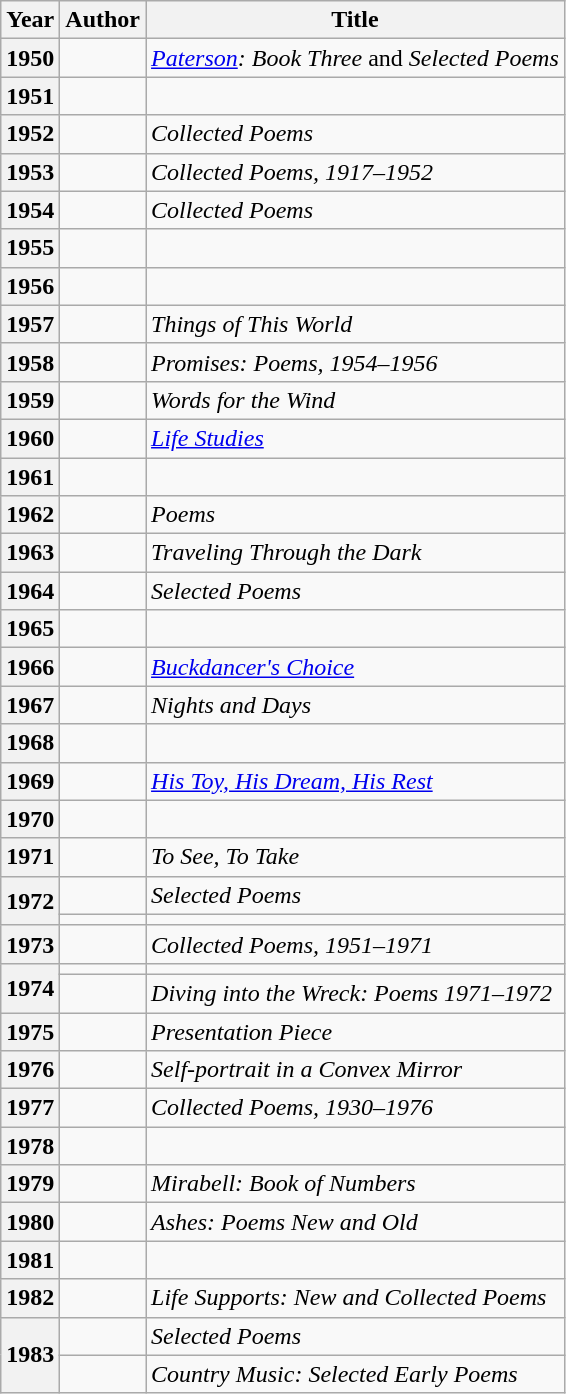<table class="wikitable sortable mw-collapsible">
<tr>
<th>Year</th>
<th>Author</th>
<th>Title</th>
</tr>
<tr>
<th>1950</th>
<td></td>
<td><em><a href='#'>Paterson</a>: Book Three</em> and <em>Selected Poems</em></td>
</tr>
<tr>
<th>1951</th>
<td></td>
<td><em></em></td>
</tr>
<tr>
<th>1952</th>
<td></td>
<td><em>Collected Poems</em></td>
</tr>
<tr>
<th>1953</th>
<td></td>
<td><em>Collected Poems, 1917–1952</em></td>
</tr>
<tr>
<th>1954</th>
<td></td>
<td><em>Collected Poems</em></td>
</tr>
<tr>
<th>1955</th>
<td></td>
<td><em></em></td>
</tr>
<tr>
<th>1956</th>
<td></td>
<td><em></em></td>
</tr>
<tr>
<th>1957</th>
<td></td>
<td><em>Things of This World</em></td>
</tr>
<tr>
<th>1958</th>
<td></td>
<td><em>Promises: Poems, 1954–1956</em></td>
</tr>
<tr>
<th>1959</th>
<td></td>
<td><em>Words for the Wind</em></td>
</tr>
<tr>
<th>1960</th>
<td></td>
<td><em><a href='#'>Life Studies</a></em></td>
</tr>
<tr>
<th>1961</th>
<td></td>
<td><em></em></td>
</tr>
<tr>
<th>1962</th>
<td></td>
<td><em>Poems</em></td>
</tr>
<tr>
<th>1963</th>
<td></td>
<td><em>Traveling Through the Dark</em></td>
</tr>
<tr>
<th>1964</th>
<td></td>
<td><em>Selected Poems</em></td>
</tr>
<tr>
<th>1965</th>
<td></td>
<td><em></em></td>
</tr>
<tr>
<th>1966</th>
<td></td>
<td><em><a href='#'>Buckdancer's Choice</a></em></td>
</tr>
<tr>
<th>1967</th>
<td></td>
<td><em>Nights and Days</em></td>
</tr>
<tr>
<th>1968</th>
<td></td>
<td><em></em></td>
</tr>
<tr>
<th>1969</th>
<td></td>
<td><em><a href='#'>His Toy, His Dream, His Rest</a></em></td>
</tr>
<tr>
<th>1970</th>
<td></td>
<td><em></em></td>
</tr>
<tr>
<th>1971</th>
<td></td>
<td><em>To See, To Take</em></td>
</tr>
<tr>
<th rowspan="2">1972</th>
<td></td>
<td><em>Selected Poems</em></td>
</tr>
<tr>
<td></td>
<td><em></em></td>
</tr>
<tr>
<th>1973</th>
<td></td>
<td><em>Collected Poems, 1951–1971</em></td>
</tr>
<tr>
<th rowspan="2">1974</th>
<td></td>
<td><em></em></td>
</tr>
<tr>
<td></td>
<td><em>Diving into the Wreck: Poems 1971–1972</em></td>
</tr>
<tr>
<th>1975</th>
<td></td>
<td><em>Presentation Piece</em></td>
</tr>
<tr>
<th>1976</th>
<td></td>
<td><em>Self-portrait in a Convex Mirror</em></td>
</tr>
<tr>
<th>1977</th>
<td></td>
<td><em>Collected Poems, 1930–1976</em></td>
</tr>
<tr>
<th>1978</th>
<td></td>
<td><em></em></td>
</tr>
<tr>
<th>1979</th>
<td></td>
<td><em>Mirabell: Book of Numbers</em></td>
</tr>
<tr>
<th>1980</th>
<td></td>
<td><em>Ashes: Poems New and Old</em></td>
</tr>
<tr>
<th>1981</th>
<td></td>
<td><em></em></td>
</tr>
<tr>
<th>1982</th>
<td></td>
<td><em>Life Supports: New and Collected Poems</em></td>
</tr>
<tr>
<th rowspan="2">1983</th>
<td></td>
<td><em>Selected Poems</em></td>
</tr>
<tr>
<td></td>
<td><em>Country Music: Selected Early Poems</em></td>
</tr>
</table>
